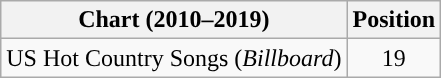<table class="wikitable">
<tr>
<th>Chart (2010–2019)</th>
<th>Position</th>
</tr>
<tr>
<td>US Hot Country Songs (<em>Billboard</em>)</td>
<td style="text-align:center;">19</td>
</tr>
</table>
